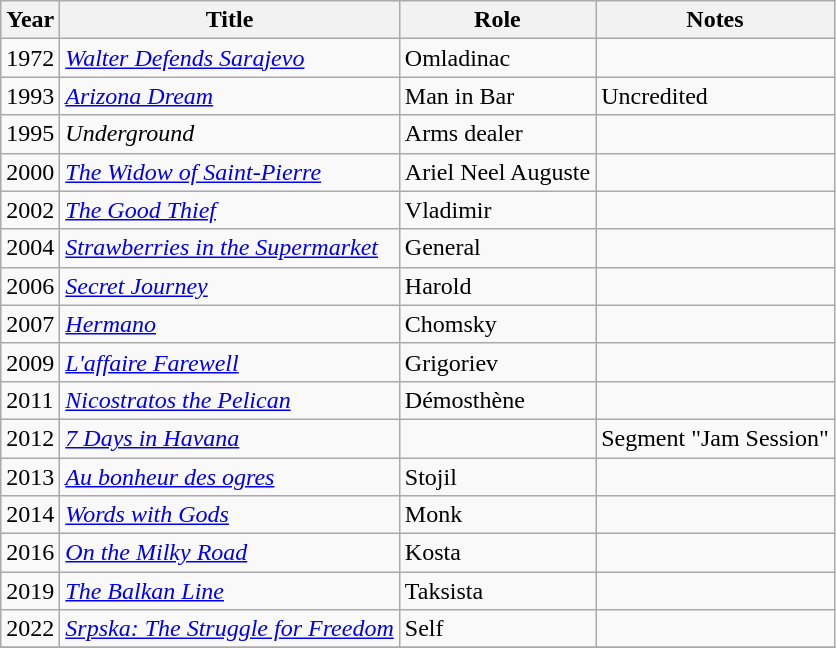<table class="wikitable sortable">
<tr>
<th>Year</th>
<th>Title</th>
<th>Role</th>
<th class="unsortable">Notes</th>
</tr>
<tr>
<td>1972</td>
<td><em><a href='#'>Walter Defends Sarajevo</a></em></td>
<td>Omladinac</td>
<td></td>
</tr>
<tr>
<td>1993</td>
<td><em><a href='#'>Arizona Dream</a></em></td>
<td>Man in Bar</td>
<td>Uncredited</td>
</tr>
<tr>
<td>1995</td>
<td><em>Underground</em></td>
<td>Arms dealer</td>
<td></td>
</tr>
<tr>
<td>2000</td>
<td><em><a href='#'>The Widow of Saint-Pierre</a></em></td>
<td>Ariel Neel Auguste</td>
<td></td>
</tr>
<tr>
<td>2002</td>
<td><em><a href='#'>The Good Thief</a></em></td>
<td>Vladimir</td>
<td></td>
</tr>
<tr>
<td>2004</td>
<td><em><a href='#'>Strawberries in the Supermarket</a></em></td>
<td>General</td>
<td></td>
</tr>
<tr>
<td>2006</td>
<td><em><a href='#'>Secret Journey</a></em></td>
<td>Harold</td>
<td></td>
</tr>
<tr>
<td>2007</td>
<td><em><a href='#'>Hermano</a></em></td>
<td>Chomsky</td>
<td></td>
</tr>
<tr>
<td>2009</td>
<td><em><a href='#'>L'affaire Farewell</a></em></td>
<td>Grigoriev</td>
<td></td>
</tr>
<tr>
<td>2011</td>
<td><em><a href='#'>Nicostratos the Pelican</a></em></td>
<td>Démosthène</td>
<td></td>
</tr>
<tr>
<td>2012</td>
<td><em><a href='#'>7 Days in Havana</a></em></td>
<td></td>
<td>Segment "Jam Session"</td>
</tr>
<tr>
<td>2013</td>
<td><em><a href='#'>Au bonheur des ogres</a></em></td>
<td>Stojil</td>
<td></td>
</tr>
<tr>
<td>2014</td>
<td><em><a href='#'>Words with Gods</a></em></td>
<td>Monk</td>
<td></td>
</tr>
<tr>
<td>2016</td>
<td><em><a href='#'>On the Milky Road</a></em></td>
<td>Kosta</td>
<td></td>
</tr>
<tr>
<td>2019</td>
<td><em><a href='#'>The Balkan Line</a></em></td>
<td>Taksista</td>
<td></td>
</tr>
<tr>
<td>2022</td>
<td><em><a href='#'>Srpska: The Struggle for Freedom</a></em></td>
<td>Self</td>
<td></td>
</tr>
<tr>
</tr>
</table>
